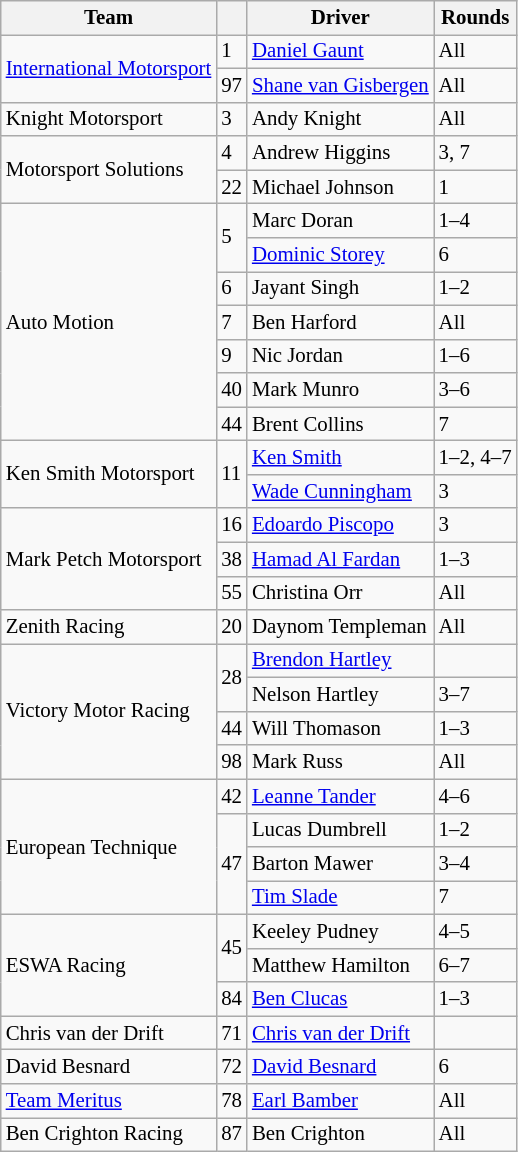<table class="wikitable" style="font-size: 87%;">
<tr>
<th>Team</th>
<th></th>
<th>Driver</th>
<th>Rounds</th>
</tr>
<tr>
<td rowspan=2><a href='#'>International Motorsport</a></td>
<td>1</td>
<td> <a href='#'>Daniel Gaunt</a></td>
<td>All</td>
</tr>
<tr>
<td>97</td>
<td> <a href='#'>Shane van Gisbergen</a></td>
<td>All</td>
</tr>
<tr>
<td>Knight Motorsport</td>
<td>3</td>
<td> Andy Knight</td>
<td>All</td>
</tr>
<tr>
<td rowspan=2>Motorsport Solutions</td>
<td>4</td>
<td> Andrew Higgins</td>
<td>3, 7</td>
</tr>
<tr>
<td>22</td>
<td> Michael Johnson</td>
<td>1</td>
</tr>
<tr>
<td rowspan=7>Auto Motion</td>
<td rowspan=2>5</td>
<td> Marc Doran</td>
<td>1–4</td>
</tr>
<tr>
<td> <a href='#'>Dominic Storey</a></td>
<td>6</td>
</tr>
<tr>
<td>6</td>
<td> Jayant Singh</td>
<td>1–2</td>
</tr>
<tr>
<td>7</td>
<td> Ben Harford</td>
<td>All</td>
</tr>
<tr>
<td>9</td>
<td> Nic Jordan</td>
<td>1–6</td>
</tr>
<tr>
<td>40</td>
<td> Mark Munro</td>
<td>3–6</td>
</tr>
<tr>
<td>44</td>
<td> Brent Collins</td>
<td>7</td>
</tr>
<tr>
<td rowspan=2>Ken Smith Motorsport</td>
<td rowspan=2>11</td>
<td> <a href='#'>Ken Smith</a></td>
<td>1–2, 4–7</td>
</tr>
<tr>
<td> <a href='#'>Wade Cunningham</a></td>
<td>3</td>
</tr>
<tr>
<td rowspan=3>Mark Petch Motorsport</td>
<td>16</td>
<td> <a href='#'>Edoardo Piscopo</a></td>
<td>3</td>
</tr>
<tr>
<td>38</td>
<td> <a href='#'>Hamad Al Fardan</a></td>
<td>1–3</td>
</tr>
<tr>
<td>55</td>
<td> Christina Orr</td>
<td>All</td>
</tr>
<tr>
<td>Zenith Racing</td>
<td>20</td>
<td> Daynom Templeman</td>
<td>All</td>
</tr>
<tr>
<td rowspan=4>Victory Motor Racing</td>
<td rowspan=2>28</td>
<td> <a href='#'>Brendon Hartley</a></td>
<td></td>
</tr>
<tr>
<td> Nelson Hartley</td>
<td>3–7</td>
</tr>
<tr>
<td>44</td>
<td> Will Thomason</td>
<td>1–3</td>
</tr>
<tr>
<td>98</td>
<td> Mark Russ</td>
<td>All</td>
</tr>
<tr>
<td rowspan=4>European Technique</td>
<td>42</td>
<td> <a href='#'>Leanne Tander</a></td>
<td>4–6</td>
</tr>
<tr>
<td rowspan=3>47</td>
<td> Lucas Dumbrell</td>
<td>1–2</td>
</tr>
<tr>
<td> Barton Mawer</td>
<td>3–4</td>
</tr>
<tr>
<td> <a href='#'>Tim Slade</a></td>
<td>7</td>
</tr>
<tr>
<td rowspan=3>ESWA Racing</td>
<td rowspan=2>45</td>
<td> Keeley Pudney</td>
<td>4–5</td>
</tr>
<tr>
<td> Matthew Hamilton</td>
<td>6–7</td>
</tr>
<tr>
<td>84</td>
<td> <a href='#'>Ben Clucas</a></td>
<td>1–3</td>
</tr>
<tr>
<td>Chris van der Drift</td>
<td>71</td>
<td> <a href='#'>Chris van der Drift</a></td>
<td></td>
</tr>
<tr>
<td>David Besnard</td>
<td>72</td>
<td> <a href='#'>David Besnard</a></td>
<td>6</td>
</tr>
<tr>
<td><a href='#'>Team Meritus</a></td>
<td>78</td>
<td> <a href='#'>Earl Bamber</a></td>
<td>All</td>
</tr>
<tr>
<td>Ben Crighton Racing</td>
<td>87</td>
<td> Ben Crighton</td>
<td>All</td>
</tr>
</table>
